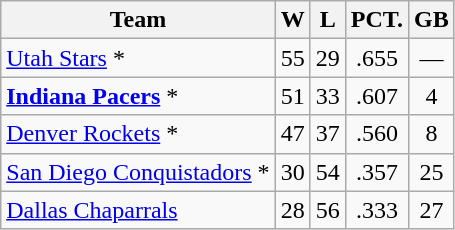<table class="wikitable" style="text-align:center;">
<tr>
<th>Team</th>
<th>W</th>
<th>L</th>
<th>PCT.</th>
<th>GB</th>
</tr>
<tr>
<td align="left"><a href='#'>Utah Stars</a> *</td>
<td>55</td>
<td>29</td>
<td>.655</td>
<td>—</td>
</tr>
<tr>
<td align="left"><strong><a href='#'>Indiana Pacers</a></strong> *</td>
<td>51</td>
<td>33</td>
<td>.607</td>
<td>4</td>
</tr>
<tr>
<td align="left"><a href='#'>Denver Rockets</a> *</td>
<td>47</td>
<td>37</td>
<td>.560</td>
<td>8</td>
</tr>
<tr>
<td align="left"><a href='#'>San Diego Conquistadors</a> *</td>
<td>30</td>
<td>54</td>
<td>.357</td>
<td>25</td>
</tr>
<tr>
<td align="left"><a href='#'>Dallas Chaparrals</a></td>
<td>28</td>
<td>56</td>
<td>.333</td>
<td>27</td>
</tr>
</table>
